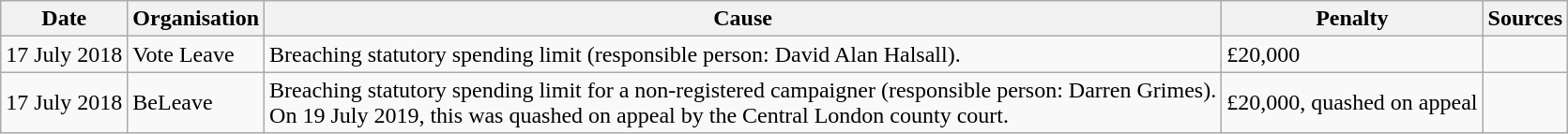<table class="wikitable">
<tr>
<th>Date</th>
<th>Organisation</th>
<th>Cause</th>
<th>Penalty</th>
<th>Sources</th>
</tr>
<tr>
<td>17 July 2018</td>
<td>Vote Leave</td>
<td>Breaching statutory spending limit (responsible person: David Alan Halsall).</td>
<td>£20,000</td>
<td></td>
</tr>
<tr>
<td>17 July 2018</td>
<td>BeLeave</td>
<td>Breaching statutory spending limit for a non-registered campaigner (responsible person: Darren Grimes).<br>On 19 July 2019, this was quashed on appeal by the Central London county court.</td>
<td>£20,000, quashed on appeal</td>
<td></td>
</tr>
</table>
